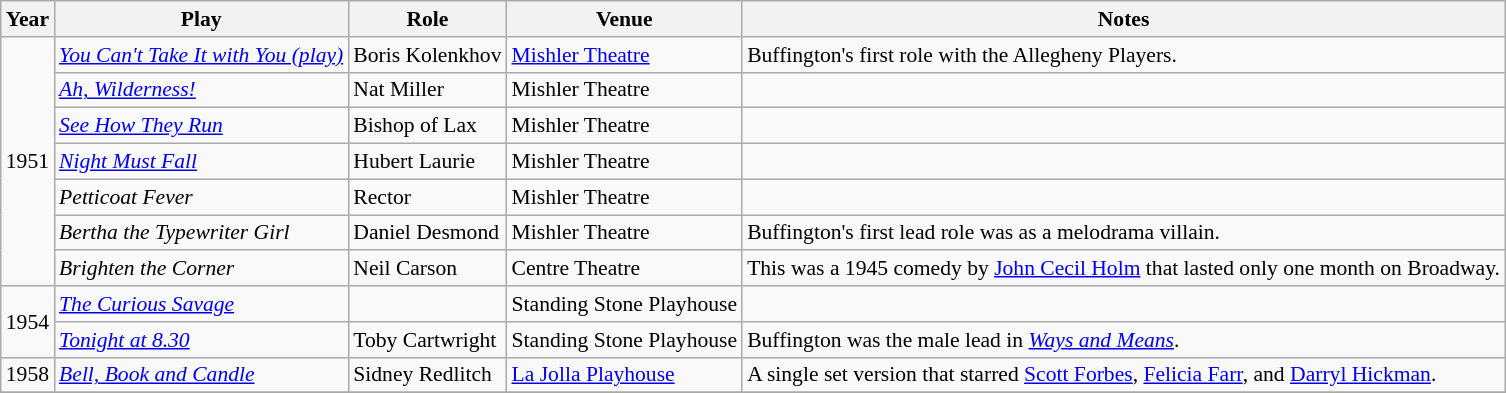<table class="wikitable mw-collapsible mw-collapsed sortable plainrowheaders" style="font-size: 90%">
<tr>
<th scope="col">Year</th>
<th scope="col">Play</th>
<th scope="col">Role</th>
<th scope="col">Venue</th>
<th scope="col">Notes</th>
</tr>
<tr>
<td rowspan=7>1951</td>
<td><em><a href='#'>You Can't Take It with You (play)</a></em></td>
<td>Boris Kolenkhov</td>
<td><a href='#'>Mishler Theatre</a></td>
<td>Buffington's first role with the Allegheny Players.</td>
</tr>
<tr>
<td><em><a href='#'>Ah, Wilderness!</a></em></td>
<td>Nat Miller</td>
<td>Mishler Theatre</td>
<td></td>
</tr>
<tr>
<td><em><a href='#'>See How They Run</a></em></td>
<td>Bishop of Lax</td>
<td>Mishler Theatre</td>
<td></td>
</tr>
<tr>
<td><em><a href='#'>Night Must Fall</a></em></td>
<td>Hubert Laurie</td>
<td>Mishler Theatre</td>
<td></td>
</tr>
<tr>
<td><em>Petticoat Fever</em></td>
<td>Rector</td>
<td>Mishler Theatre</td>
<td></td>
</tr>
<tr>
<td><em>Bertha the Typewriter Girl</em></td>
<td>Daniel Desmond</td>
<td>Mishler Theatre</td>
<td>Buffington's first lead role was as a melodrama villain.</td>
</tr>
<tr>
<td><em>Brighten the Corner</em></td>
<td>Neil Carson</td>
<td>Centre Theatre</td>
<td>This was a 1945 comedy by <a href='#'>John Cecil Holm</a> that lasted only one month on Broadway.</td>
</tr>
<tr>
<td rowspan=2>1954</td>
<td><em><a href='#'>The Curious Savage</a></em></td>
<td></td>
<td>Standing Stone Playhouse</td>
<td></td>
</tr>
<tr>
<td><em><a href='#'>Tonight at 8.30</a></em></td>
<td>Toby Cartwright</td>
<td>Standing Stone Playhouse</td>
<td>Buffington was the male lead in <em><a href='#'>Ways and Means</a></em>.</td>
</tr>
<tr>
<td rowspan=1>1958</td>
<td><em><a href='#'>Bell, Book and Candle</a></em></td>
<td>Sidney Redlitch</td>
<td><a href='#'>La Jolla Playhouse</a></td>
<td>A single set version that starred <a href='#'>Scott Forbes</a>, <a href='#'>Felicia Farr</a>, and <a href='#'>Darryl Hickman</a>.</td>
</tr>
<tr>
</tr>
</table>
